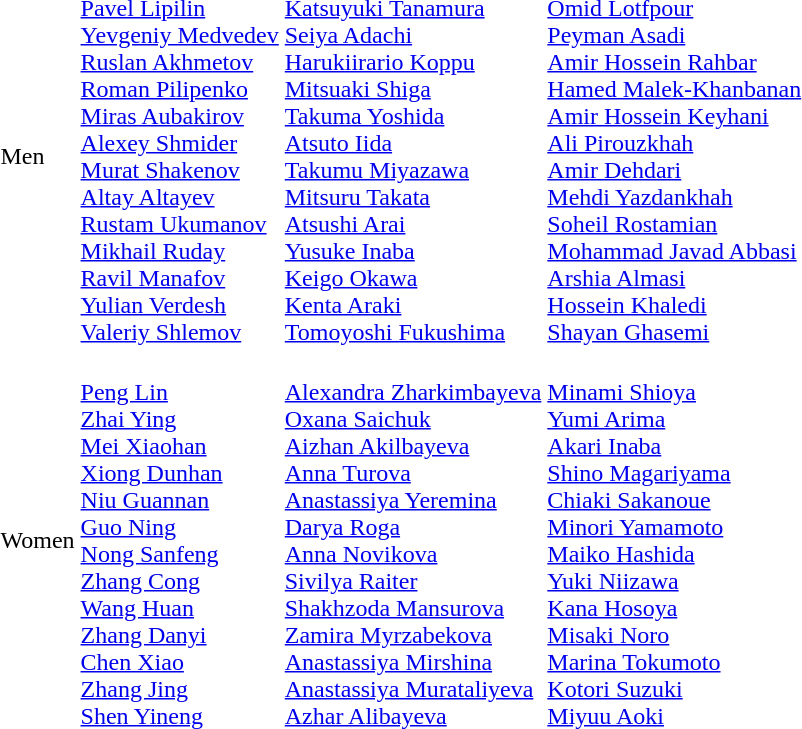<table>
<tr>
<td>Men<br></td>
<td><br><a href='#'>Pavel Lipilin</a><br><a href='#'>Yevgeniy Medvedev</a><br><a href='#'>Ruslan Akhmetov</a><br><a href='#'>Roman Pilipenko</a><br><a href='#'>Miras Aubakirov</a><br><a href='#'>Alexey Shmider</a><br><a href='#'>Murat Shakenov</a><br><a href='#'>Altay Altayev</a><br><a href='#'>Rustam Ukumanov</a><br><a href='#'>Mikhail Ruday</a><br><a href='#'>Ravil Manafov</a><br><a href='#'>Yulian Verdesh</a><br><a href='#'>Valeriy Shlemov</a></td>
<td><br><a href='#'>Katsuyuki Tanamura</a><br><a href='#'>Seiya Adachi</a><br><a href='#'>Harukiirario Koppu</a><br><a href='#'>Mitsuaki Shiga</a><br><a href='#'>Takuma Yoshida</a><br><a href='#'>Atsuto Iida</a><br><a href='#'>Takumu Miyazawa</a><br><a href='#'>Mitsuru Takata</a><br><a href='#'>Atsushi Arai</a><br><a href='#'>Yusuke Inaba</a><br><a href='#'>Keigo Okawa</a><br><a href='#'>Kenta Araki</a><br><a href='#'>Tomoyoshi Fukushima</a></td>
<td><br><a href='#'>Omid Lotfpour</a><br><a href='#'>Peyman Asadi</a><br><a href='#'>Amir Hossein Rahbar</a><br><a href='#'>Hamed Malek-Khanbanan</a><br><a href='#'>Amir Hossein Keyhani</a><br><a href='#'>Ali Pirouzkhah</a><br><a href='#'>Amir Dehdari</a><br><a href='#'>Mehdi Yazdankhah</a><br><a href='#'>Soheil Rostamian</a><br><a href='#'>Mohammad Javad Abbasi</a><br><a href='#'>Arshia Almasi</a><br><a href='#'>Hossein Khaledi</a><br><a href='#'>Shayan Ghasemi</a></td>
</tr>
<tr>
<td>Women<br></td>
<td><br><a href='#'>Peng Lin</a><br><a href='#'>Zhai Ying</a><br><a href='#'>Mei Xiaohan</a><br><a href='#'>Xiong Dunhan</a><br><a href='#'>Niu Guannan</a><br><a href='#'>Guo Ning</a><br><a href='#'>Nong Sanfeng</a><br><a href='#'>Zhang Cong</a><br><a href='#'>Wang Huan</a><br><a href='#'>Zhang Danyi</a><br><a href='#'>Chen Xiao</a><br><a href='#'>Zhang Jing</a><br><a href='#'>Shen Yineng</a></td>
<td><br><a href='#'>Alexandra Zharkimbayeva</a><br><a href='#'>Oxana Saichuk</a><br><a href='#'>Aizhan Akilbayeva</a><br><a href='#'>Anna Turova</a><br><a href='#'>Anastassiya Yeremina</a><br><a href='#'>Darya Roga</a><br><a href='#'>Anna Novikova</a><br><a href='#'>Sivilya Raiter</a><br><a href='#'>Shakhzoda Mansurova</a><br><a href='#'>Zamira Myrzabekova</a><br><a href='#'>Anastassiya Mirshina</a><br><a href='#'>Anastassiya Murataliyeva</a><br><a href='#'>Azhar Alibayeva</a></td>
<td><br><a href='#'>Minami Shioya</a><br><a href='#'>Yumi Arima</a><br><a href='#'>Akari Inaba</a><br><a href='#'>Shino Magariyama</a><br><a href='#'>Chiaki Sakanoue</a><br><a href='#'>Minori Yamamoto</a><br><a href='#'>Maiko Hashida</a><br><a href='#'>Yuki Niizawa</a><br><a href='#'>Kana Hosoya</a><br><a href='#'>Misaki Noro</a><br><a href='#'>Marina Tokumoto</a><br><a href='#'>Kotori Suzuki</a><br><a href='#'>Miyuu Aoki</a></td>
</tr>
</table>
